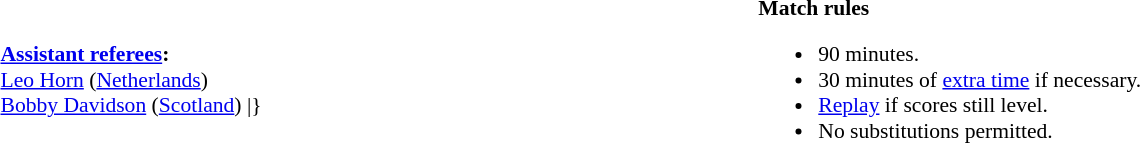<table style="width:100%; font-size:90%;">
<tr>
<td><br><strong><a href='#'>Assistant referees</a>:</strong>
<br><a href='#'>Leo Horn</a> (<a href='#'>Netherlands</a>)
<br><a href='#'>Bobby Davidson</a> (<a href='#'>Scotland</a>)
<includeonly>|}</includeonly></td>
<td style="width:60%; vertical-align:top;"><br><strong>Match rules</strong><ul><li>90 minutes.</li><li>30 minutes of <a href='#'>extra time</a> if necessary.</li><li><a href='#'>Replay</a> if scores still level.</li><li>No substitutions permitted.</li></ul></td>
</tr>
</table>
